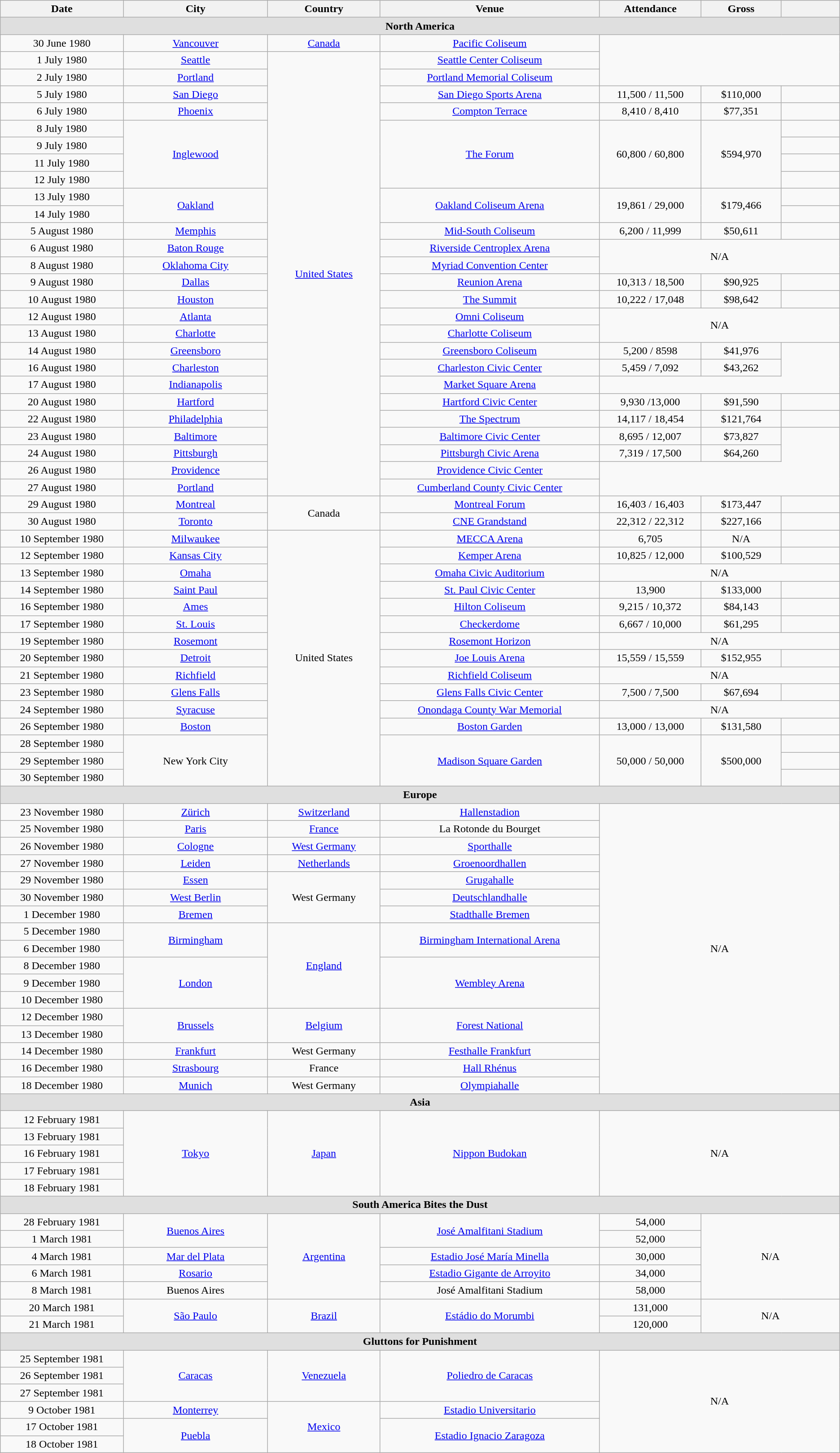<table class="wikitable plainrowheaders" style="text-align:center;">
<tr>
<th scope="col" style="width:11em;">Date</th>
<th scope="col" style="width:13em;">City</th>
<th scope="col" style="width:10em;">Country</th>
<th scope="col" style="width:20em;">Venue</th>
<th scope="col" style="width:9em;">Attendance</th>
<th scope="col" style="width:7em;">Gross</th>
<th scope="col" style="width:5em;" class="unsortable"></th>
</tr>
<tr>
<th colspan="8" style="background:#DFDFDF;">North America</th>
</tr>
<tr>
<td>30 June 1980</td>
<td><a href='#'>Vancouver</a></td>
<td><a href='#'>Canada</a></td>
<td><a href='#'>Pacific Coliseum</a></td>
<td colspan="3" rowspan="3"></td>
</tr>
<tr>
<td>1 July 1980</td>
<td><a href='#'>Seattle</a></td>
<td rowspan="26"><a href='#'>United States</a></td>
<td><a href='#'>Seattle Center Coliseum</a></td>
</tr>
<tr>
<td>2 July 1980</td>
<td><a href='#'>Portland</a></td>
<td><a href='#'>Portland Memorial Coliseum</a></td>
</tr>
<tr>
<td>5 July 1980</td>
<td><a href='#'>San Diego</a></td>
<td><a href='#'>San Diego Sports Arena</a></td>
<td>11,500 / 11,500</td>
<td>$110,000</td>
<td></td>
</tr>
<tr>
<td>6 July 1980</td>
<td><a href='#'>Phoenix</a></td>
<td><a href='#'>Compton Terrace</a></td>
<td>8,410 / 8,410</td>
<td>$77,351</td>
<td></td>
</tr>
<tr>
<td>8 July 1980</td>
<td rowspan="4"><a href='#'>Inglewood</a></td>
<td rowspan="4"><a href='#'>The Forum</a></td>
<td rowspan="4">60,800 / 60,800</td>
<td rowspan="4">$594,970</td>
<td></td>
</tr>
<tr>
<td>9 July 1980</td>
<td></td>
</tr>
<tr>
<td>11 July 1980</td>
<td></td>
</tr>
<tr>
<td>12 July 1980</td>
<td></td>
</tr>
<tr>
<td>13 July 1980</td>
<td rowspan="2"><a href='#'>Oakland</a></td>
<td rowspan="2"><a href='#'>Oakland Coliseum Arena</a></td>
<td rowspan="2">19,861 / 29,000</td>
<td rowspan="2">$179,466</td>
<td></td>
</tr>
<tr>
<td>14 July 1980</td>
<td></td>
</tr>
<tr>
<td>5 August 1980</td>
<td><a href='#'>Memphis</a></td>
<td><a href='#'>Mid-South Coliseum</a></td>
<td>6,200 / 11,999</td>
<td>$50,611</td>
<td></td>
</tr>
<tr>
<td>6 August 1980</td>
<td><a href='#'>Baton Rouge</a></td>
<td><a href='#'>Riverside Centroplex Arena</a></td>
<td colspan="3" rowspan="2">N/A</td>
</tr>
<tr>
<td>8 August 1980</td>
<td><a href='#'>Oklahoma City</a></td>
<td><a href='#'>Myriad Convention Center</a></td>
</tr>
<tr>
<td>9 August 1980</td>
<td><a href='#'>Dallas</a></td>
<td><a href='#'>Reunion Arena</a></td>
<td>10,313 / 18,500</td>
<td>$90,925</td>
</tr>
<tr>
<td>10 August 1980</td>
<td><a href='#'>Houston</a></td>
<td><a href='#'>The Summit</a></td>
<td>10,222 / 17,048</td>
<td>$98,642</td>
<td></td>
</tr>
<tr>
<td>12 August 1980</td>
<td><a href='#'>Atlanta</a></td>
<td><a href='#'>Omni Coliseum</a></td>
<td colspan="3" rowspan="2">N/A</td>
</tr>
<tr>
<td>13 August 1980</td>
<td><a href='#'>Charlotte</a></td>
<td><a href='#'>Charlotte Coliseum</a></td>
</tr>
<tr>
<td>14 August 1980</td>
<td><a href='#'>Greensboro</a></td>
<td><a href='#'>Greensboro Coliseum</a></td>
<td>5,200 / 8598</td>
<td>$41,976</td>
</tr>
<tr>
<td>16 August 1980</td>
<td><a href='#'>Charleston</a></td>
<td><a href='#'>Charleston Civic Center</a></td>
<td>5,459 / 7,092</td>
<td>$43,262</td>
</tr>
<tr>
<td>17 August 1980</td>
<td><a href='#'>Indianapolis</a></td>
<td><a href='#'>Market Square Arena</a></td>
</tr>
<tr>
<td>20 August 1980</td>
<td><a href='#'>Hartford</a></td>
<td><a href='#'>Hartford Civic Center</a></td>
<td>9,930 /13,000</td>
<td>$91,590</td>
<td></td>
</tr>
<tr>
<td>22 August 1980</td>
<td><a href='#'>Philadelphia</a></td>
<td><a href='#'>The Spectrum</a></td>
<td>14,117 / 18,454</td>
<td>$121,764</td>
<td></td>
</tr>
<tr>
<td>23 August 1980</td>
<td><a href='#'>Baltimore</a></td>
<td><a href='#'>Baltimore Civic Center</a></td>
<td>8,695 / 12,007</td>
<td>$73,827</td>
</tr>
<tr>
<td>24 August 1980</td>
<td><a href='#'>Pittsburgh</a></td>
<td><a href='#'>Pittsburgh Civic Arena</a></td>
<td>7,319 / 17,500</td>
<td>$64,260</td>
</tr>
<tr>
<td>26 August 1980</td>
<td><a href='#'>Providence</a></td>
<td><a href='#'>Providence Civic Center</a></td>
</tr>
<tr>
<td>27 August 1980</td>
<td><a href='#'>Portland</a></td>
<td><a href='#'>Cumberland County Civic Center</a></td>
</tr>
<tr>
<td>29 August 1980</td>
<td><a href='#'>Montreal</a></td>
<td rowspan="2">Canada</td>
<td><a href='#'>Montreal Forum</a></td>
<td>16,403 / 16,403</td>
<td>$173,447</td>
<td></td>
</tr>
<tr>
<td>30 August 1980</td>
<td><a href='#'>Toronto</a></td>
<td><a href='#'>CNE Grandstand</a></td>
<td>22,312 / 22,312</td>
<td>$227,166</td>
<td></td>
</tr>
<tr>
<td>10 September 1980</td>
<td><a href='#'>Milwaukee</a></td>
<td rowspan="15">United States</td>
<td><a href='#'>MECCA Arena</a></td>
<td>6,705</td>
<td>N/A</td>
<td></td>
</tr>
<tr>
<td>12 September 1980</td>
<td><a href='#'>Kansas City</a></td>
<td><a href='#'>Kemper Arena</a></td>
<td>10,825 / 12,000</td>
<td>$100,529</td>
<td></td>
</tr>
<tr>
<td>13 September 1980</td>
<td><a href='#'>Omaha</a></td>
<td><a href='#'>Omaha Civic Auditorium</a></td>
<td colspan="3">N/A</td>
</tr>
<tr>
<td>14 September 1980</td>
<td><a href='#'>Saint Paul</a></td>
<td><a href='#'>St. Paul Civic Center</a></td>
<td>13,900</td>
<td>$133,000</td>
<td></td>
</tr>
<tr>
<td>16 September 1980</td>
<td><a href='#'>Ames</a></td>
<td><a href='#'>Hilton Coliseum</a></td>
<td>9,215 / 10,372</td>
<td>$84,143</td>
<td></td>
</tr>
<tr>
<td>17 September 1980</td>
<td><a href='#'>St. Louis</a></td>
<td><a href='#'>Checkerdome</a></td>
<td>6,667 / 10,000</td>
<td>$61,295</td>
<td></td>
</tr>
<tr>
<td>19 September 1980</td>
<td><a href='#'>Rosemont</a></td>
<td><a href='#'>Rosemont Horizon</a></td>
<td colspan="3">N/A</td>
</tr>
<tr>
<td>20 September 1980</td>
<td><a href='#'>Detroit</a></td>
<td><a href='#'>Joe Louis Arena</a></td>
<td>15,559 / 15,559</td>
<td>$152,955</td>
<td></td>
</tr>
<tr>
<td>21 September 1980</td>
<td><a href='#'>Richfield</a></td>
<td><a href='#'>Richfield Coliseum</a></td>
<td colspan="3">N/A</td>
</tr>
<tr>
<td>23 September 1980</td>
<td><a href='#'>Glens Falls</a></td>
<td><a href='#'>Glens Falls Civic Center</a></td>
<td>7,500 / 7,500</td>
<td>$67,694</td>
<td></td>
</tr>
<tr>
<td>24 September 1980</td>
<td><a href='#'>Syracuse</a></td>
<td><a href='#'>Onondaga County War Memorial</a></td>
<td colspan="3">N/A</td>
</tr>
<tr>
<td>26 September 1980</td>
<td><a href='#'>Boston</a></td>
<td><a href='#'>Boston Garden</a></td>
<td>13,000 / 13,000</td>
<td>$131,580</td>
<td></td>
</tr>
<tr>
<td>28 September 1980</td>
<td rowspan="3">New York City</td>
<td rowspan="3"><a href='#'>Madison Square Garden</a></td>
<td rowspan="3">50,000 / 50,000</td>
<td rowspan="3">$500,000</td>
<td></td>
</tr>
<tr>
<td>29 September 1980</td>
<td></td>
</tr>
<tr>
<td>30 September 1980</td>
<td></td>
</tr>
<tr>
<th colspan="7" style="background:#DFDFDF;">Europe</th>
</tr>
<tr>
<td>23 November 1980</td>
<td><a href='#'>Zürich</a></td>
<td><a href='#'>Switzerland</a></td>
<td><a href='#'>Hallenstadion</a></td>
<td colspan="3" rowspan="17">N/A</td>
</tr>
<tr>
<td>25 November 1980</td>
<td><a href='#'>Paris</a></td>
<td><a href='#'>France</a></td>
<td>La Rotonde du Bourget</td>
</tr>
<tr>
<td>26 November 1980</td>
<td><a href='#'>Cologne</a></td>
<td><a href='#'>West Germany</a></td>
<td><a href='#'>Sporthalle</a></td>
</tr>
<tr>
<td>27 November 1980</td>
<td><a href='#'>Leiden</a></td>
<td><a href='#'>Netherlands</a></td>
<td><a href='#'>Groenoordhallen</a></td>
</tr>
<tr>
<td>29 November 1980</td>
<td><a href='#'>Essen</a></td>
<td rowspan="3">West Germany</td>
<td><a href='#'>Grugahalle</a></td>
</tr>
<tr>
<td>30 November 1980</td>
<td><a href='#'>West Berlin</a></td>
<td><a href='#'>Deutschlandhalle</a></td>
</tr>
<tr>
<td>1 December 1980</td>
<td><a href='#'>Bremen</a></td>
<td><a href='#'>Stadthalle Bremen</a></td>
</tr>
<tr>
<td>5 December 1980</td>
<td rowspan="2"><a href='#'>Birmingham</a></td>
<td rowspan="5"><a href='#'>England</a></td>
<td rowspan="2"><a href='#'>Birmingham International Arena</a></td>
</tr>
<tr>
<td>6 December 1980</td>
</tr>
<tr>
<td>8 December 1980</td>
<td rowspan="3"><a href='#'>London</a></td>
<td rowspan="3"><a href='#'>Wembley Arena</a></td>
</tr>
<tr>
<td>9 December 1980</td>
</tr>
<tr>
<td>10 December 1980</td>
</tr>
<tr>
<td>12 December 1980</td>
<td rowspan="2"><a href='#'>Brussels</a></td>
<td rowspan="2"><a href='#'>Belgium</a></td>
<td rowspan="2"><a href='#'>Forest National</a></td>
</tr>
<tr>
<td>13 December 1980</td>
</tr>
<tr>
<td>14 December 1980</td>
<td><a href='#'>Frankfurt</a></td>
<td>West Germany</td>
<td><a href='#'>Festhalle Frankfurt</a></td>
</tr>
<tr>
<td>16 December 1980</td>
<td><a href='#'>Strasbourg</a></td>
<td>France</td>
<td><a href='#'>Hall Rhénus</a></td>
</tr>
<tr>
<td>18 December 1980</td>
<td><a href='#'>Munich</a></td>
<td>West Germany</td>
<td><a href='#'>Olympiahalle</a></td>
</tr>
<tr>
<th colspan="7" style="background:#DFDFDF;">Asia</th>
</tr>
<tr>
<td>12 February 1981</td>
<td rowspan="5"><a href='#'>Tokyo</a></td>
<td rowspan="5"><a href='#'>Japan</a></td>
<td rowspan="5"><a href='#'>Nippon Budokan</a></td>
<td colspan="3" rowspan="5">N/A</td>
</tr>
<tr>
<td>13 February 1981</td>
</tr>
<tr>
<td>16 February 1981</td>
</tr>
<tr>
<td>17 February 1981</td>
</tr>
<tr>
<td>18 February 1981</td>
</tr>
<tr>
<th colspan="7" style="background:#DFDFDF;">South America Bites the Dust</th>
</tr>
<tr>
<td>28 February 1981</td>
<td rowspan="2"><a href='#'>Buenos Aires</a></td>
<td rowspan="5"><a href='#'>Argentina</a></td>
<td rowspan="2"><a href='#'>José Amalfitani Stadium</a></td>
<td>54,000</td>
<td colspan="2" rowspan="5">N/A</td>
</tr>
<tr>
<td>1 March 1981</td>
<td>52,000</td>
</tr>
<tr>
<td>4 March 1981</td>
<td><a href='#'>Mar del Plata</a></td>
<td><a href='#'>Estadio José María Minella</a></td>
<td>30,000</td>
</tr>
<tr>
<td>6 March 1981</td>
<td><a href='#'>Rosario</a></td>
<td><a href='#'>Estadio Gigante de Arroyito</a></td>
<td>34,000</td>
</tr>
<tr>
<td>8 March 1981</td>
<td>Buenos Aires</td>
<td>José Amalfitani Stadium</td>
<td>58,000</td>
</tr>
<tr>
<td>20 March 1981</td>
<td rowspan="2"><a href='#'>São Paulo</a></td>
<td rowspan="2"><a href='#'>Brazil</a></td>
<td rowspan="2"><a href='#'>Estádio do Morumbi</a></td>
<td>131,000</td>
<td colspan="2" rowspan="2">N/A</td>
</tr>
<tr>
<td>21 March 1981</td>
<td>120,000</td>
</tr>
<tr>
<th colspan="7" style="background:#DFDFDF;">Gluttons for Punishment</th>
</tr>
<tr>
<td>25 September 1981</td>
<td rowspan="3"><a href='#'>Caracas</a></td>
<td rowspan="3"><a href='#'>Venezuela</a></td>
<td rowspan="3"><a href='#'>Poliedro de Caracas</a></td>
<td colspan="3" rowspan="6">N/A</td>
</tr>
<tr>
<td>26 September 1981</td>
</tr>
<tr>
<td>27 September 1981</td>
</tr>
<tr>
<td>9 October 1981</td>
<td><a href='#'>Monterrey</a></td>
<td rowspan="3"><a href='#'>Mexico</a></td>
<td><a href='#'>Estadio Universitario</a></td>
</tr>
<tr>
<td>17 October 1981</td>
<td rowspan="2"><a href='#'>Puebla</a></td>
<td rowspan="2"><a href='#'>Estadio Ignacio Zaragoza</a></td>
</tr>
<tr>
<td>18 October 1981</td>
</tr>
</table>
